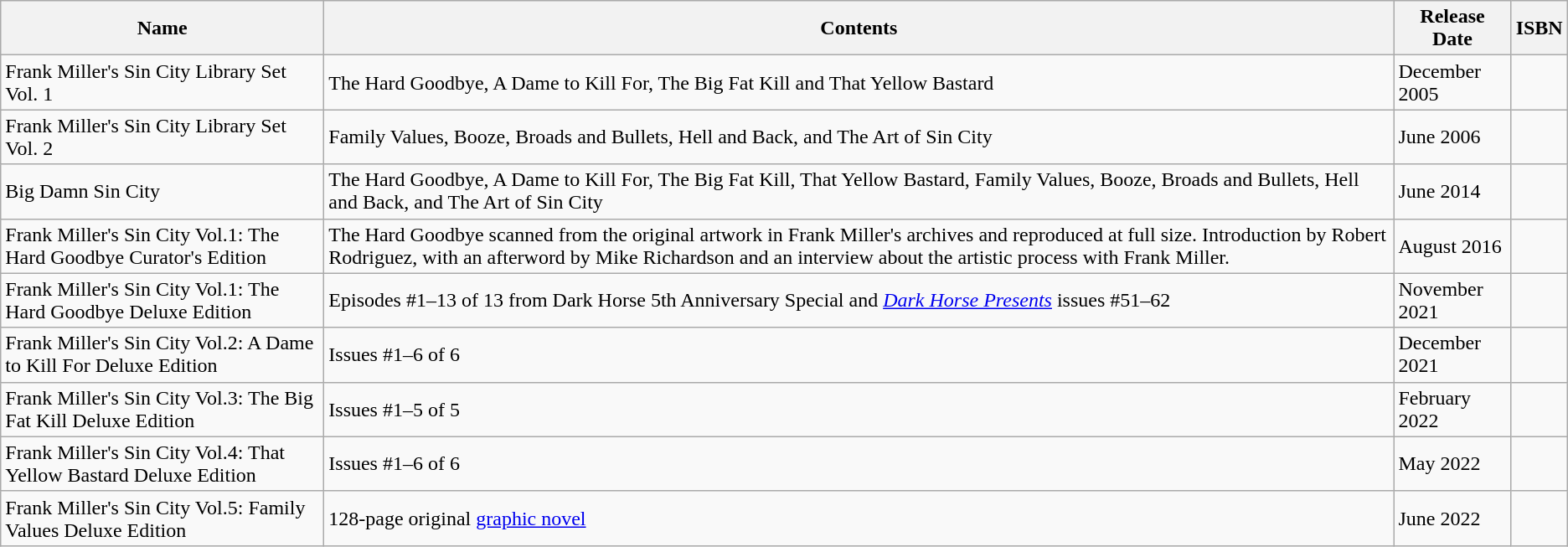<table class="wikitable">
<tr>
<th>Name</th>
<th>Contents</th>
<th>Release Date</th>
<th>ISBN</th>
</tr>
<tr>
<td>Frank Miller's Sin City Library Set Vol. 1</td>
<td>The Hard Goodbye, A Dame to Kill For, The Big Fat Kill and That Yellow Bastard</td>
<td>December 2005</td>
<td></td>
</tr>
<tr>
<td>Frank Miller's Sin City Library Set Vol. 2</td>
<td>Family Values, Booze, Broads and Bullets, Hell and Back, and The Art of Sin City</td>
<td>June 2006</td>
<td></td>
</tr>
<tr>
<td>Big Damn Sin City</td>
<td>The Hard Goodbye, A Dame to Kill For, The Big Fat Kill, That Yellow Bastard, Family Values, Booze, Broads and Bullets, Hell and Back, and The Art of Sin City</td>
<td>June 2014</td>
<td></td>
</tr>
<tr>
<td>Frank Miller's Sin City Vol.1: The Hard Goodbye Curator's Edition</td>
<td>The Hard Goodbye scanned from the original artwork in Frank Miller's archives and reproduced at full size. Introduction by Robert Rodriguez, with an afterword by Mike Richardson and an interview about the artistic process with Frank Miller.</td>
<td>August 2016</td>
<td></td>
</tr>
<tr>
<td>Frank Miller's Sin City Vol.1: The Hard Goodbye Deluxe Edition</td>
<td>Episodes #1–13 of 13 from Dark Horse 5th Anniversary Special and <em><a href='#'>Dark Horse Presents</a></em> issues #51–62</td>
<td>November 2021</td>
<td></td>
</tr>
<tr>
<td>Frank Miller's Sin City Vol.2: A Dame to Kill For Deluxe Edition</td>
<td>Issues #1–6 of 6</td>
<td>December 2021</td>
<td></td>
</tr>
<tr>
<td>Frank Miller's Sin City Vol.3: The Big Fat Kill Deluxe Edition</td>
<td>Issues #1–5 of 5</td>
<td>February 2022</td>
<td></td>
</tr>
<tr>
<td>Frank Miller's Sin City Vol.4: That Yellow Bastard Deluxe Edition</td>
<td>Issues #1–6 of 6</td>
<td>May 2022</td>
<td></td>
</tr>
<tr>
<td>Frank Miller's Sin City Vol.5: Family Values Deluxe Edition</td>
<td>128-page original <a href='#'>graphic novel</a></td>
<td>June 2022</td>
<td></td>
</tr>
</table>
